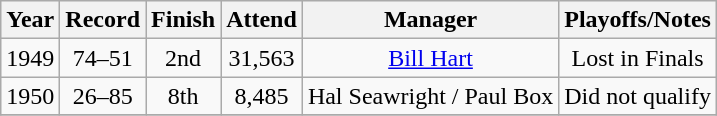<table class="wikitable" style="text-align:center;">
<tr style="background: #F2F2F2;">
<th>Year</th>
<th>Record</th>
<th>Finish</th>
<th>Attend</th>
<th>Manager</th>
<th>Playoffs/Notes</th>
</tr>
<tr>
<td>1949</td>
<td>74–51</td>
<td>2nd</td>
<td>31,563</td>
<td><a href='#'>Bill Hart</a></td>
<td>Lost in Finals</td>
</tr>
<tr>
<td>1950</td>
<td>26–85</td>
<td>8th</td>
<td>8,485</td>
<td>Hal Seawright / Paul Box</td>
<td>Did not qualify</td>
</tr>
<tr>
</tr>
</table>
